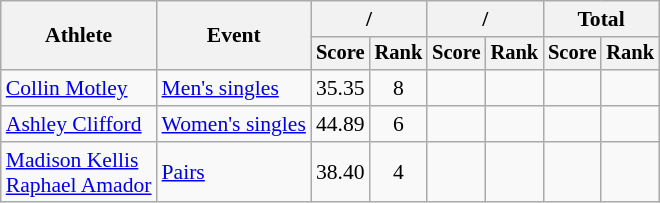<table class=wikitable style=font-size:90%;text-align:center>
<tr>
<th rowspan=2>Athlete</th>
<th rowspan=2>Event</th>
<th colspan=2> / </th>
<th colspan=2> / </th>
<th colspan=2>Total</th>
</tr>
<tr style=font-size:95%>
<th>Score</th>
<th>Rank</th>
<th>Score</th>
<th>Rank</th>
<th>Score</th>
<th>Rank</th>
</tr>
<tr>
<td align=left><a href='#'>Collin Motley</a></td>
<td align=left><a href='#'>Men's singles</a></td>
<td>35.35</td>
<td>8</td>
<td></td>
<td></td>
<td></td>
<td></td>
</tr>
<tr>
<td align=left><a href='#'>Ashley Clifford</a></td>
<td align=left><a href='#'>Women's singles</a></td>
<td>44.89</td>
<td>6</td>
<td></td>
<td></td>
<td></td>
<td></td>
</tr>
<tr>
<td align=left><a href='#'>Madison Kellis</a><br><a href='#'>Raphael Amador</a></td>
<td align=left><a href='#'>Pairs</a></td>
<td>38.40</td>
<td>4</td>
<td></td>
<td></td>
<td></td>
<td></td>
</tr>
</table>
